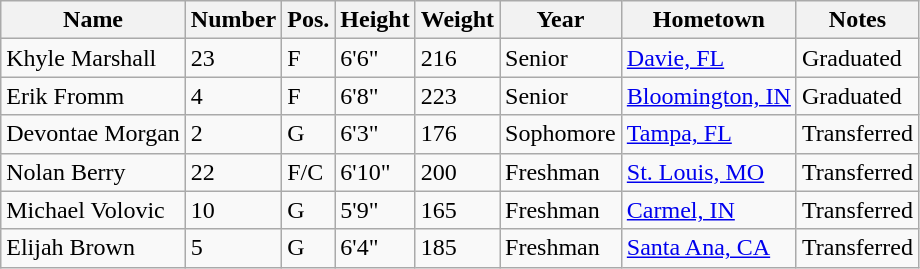<table class="wikitable sortable" border="1">
<tr>
<th>Name</th>
<th>Number</th>
<th>Pos.</th>
<th>Height</th>
<th>Weight</th>
<th>Year</th>
<th>Hometown</th>
<th class="unsortable">Notes</th>
</tr>
<tr>
<td>Khyle Marshall</td>
<td>23</td>
<td>F</td>
<td>6'6"</td>
<td>216</td>
<td>Senior</td>
<td><a href='#'>Davie, FL</a></td>
<td>Graduated</td>
</tr>
<tr>
<td>Erik Fromm</td>
<td>4</td>
<td>F</td>
<td>6'8"</td>
<td>223</td>
<td>Senior</td>
<td><a href='#'>Bloomington, IN</a></td>
<td>Graduated</td>
</tr>
<tr>
<td>Devontae Morgan</td>
<td>2</td>
<td>G</td>
<td>6'3"</td>
<td>176</td>
<td>Sophomore</td>
<td><a href='#'>Tampa, FL</a></td>
<td>Transferred</td>
</tr>
<tr>
<td>Nolan Berry</td>
<td>22</td>
<td>F/C</td>
<td>6'10"</td>
<td>200</td>
<td>Freshman</td>
<td><a href='#'>St. Louis, MO</a></td>
<td>Transferred</td>
</tr>
<tr>
<td>Michael Volovic</td>
<td>10</td>
<td>G</td>
<td>5'9"</td>
<td>165</td>
<td>Freshman</td>
<td><a href='#'>Carmel, IN</a></td>
<td>Transferred</td>
</tr>
<tr>
<td>Elijah Brown</td>
<td>5</td>
<td>G</td>
<td>6'4"</td>
<td>185</td>
<td>Freshman</td>
<td><a href='#'>Santa Ana, CA</a></td>
<td>Transferred</td>
</tr>
</table>
